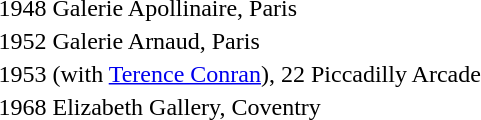<table>
<tr>
<td>1948</td>
<td>Galerie Apollinaire, Paris</td>
</tr>
<tr>
<td>1952</td>
<td>Galerie Arnaud, Paris</td>
</tr>
<tr>
<td>1953</td>
<td>(with <a href='#'>Terence Conran</a>), 22 Piccadilly Arcade</td>
</tr>
<tr>
<td>1968</td>
<td>Elizabeth Gallery, Coventry</td>
</tr>
<tr>
</tr>
</table>
